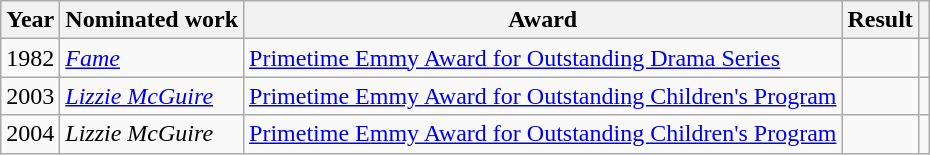<table class="wikitable">
<tr>
<th>Year</th>
<th>Nominated work</th>
<th>Award</th>
<th>Result</th>
<th></th>
</tr>
<tr>
<td>1982</td>
<td><em><a href='#'>Fame</a></em></td>
<td><a href='#'>Primetime Emmy Award for Outstanding Drama Series</a></td>
<td></td>
<td></td>
</tr>
<tr>
<td>2003</td>
<td><em><a href='#'>Lizzie McGuire</a></em></td>
<td><a href='#'>Primetime Emmy Award for Outstanding Children's Program</a></td>
<td></td>
<td></td>
</tr>
<tr>
<td>2004</td>
<td><em>Lizzie McGuire</em></td>
<td><a href='#'>Primetime Emmy Award for Outstanding Children's Program</a></td>
<td></td>
<td></td>
</tr>
</table>
